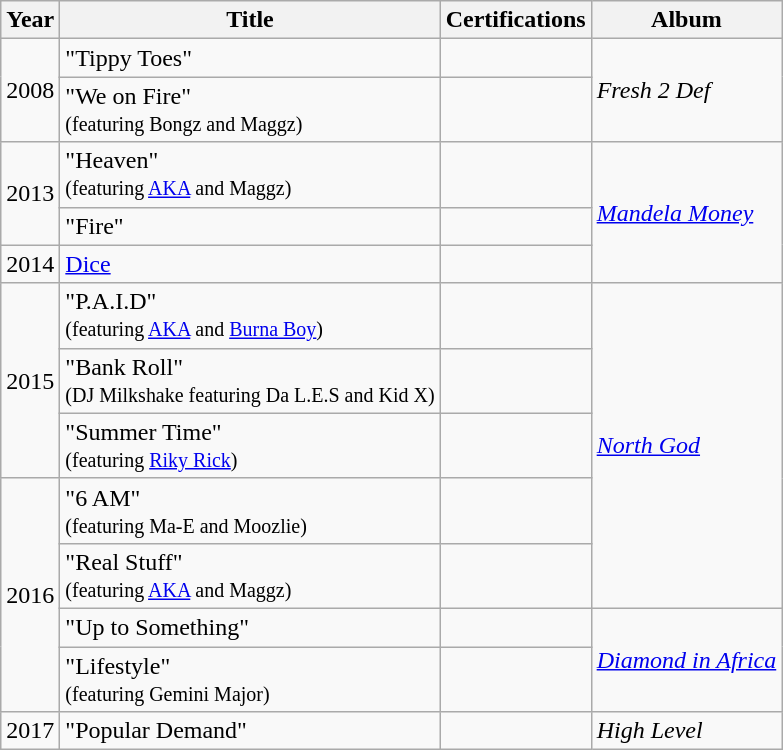<table class="wikitable">
<tr>
<th>Year</th>
<th>Title</th>
<th>Certifications</th>
<th>Album</th>
</tr>
<tr>
<td rowspan="2">2008</td>
<td>"Tippy Toes"</td>
<td></td>
<td rowspan="2"><em>Fresh 2 Def</em></td>
</tr>
<tr>
<td>"We on Fire"<br><small>(featuring Bongz and Maggz)</small></td>
<td></td>
</tr>
<tr>
<td rowspan="2">2013</td>
<td>"Heaven"<br><small>(featuring <a href='#'>AKA</a> and Maggz)</small></td>
<td></td>
<td rowspan="3"><em><a href='#'>Mandela Money</a></em></td>
</tr>
<tr>
<td>"Fire"</td>
<td></td>
</tr>
<tr>
<td>2014</td>
<td><a href='#'>Dice</a></td>
<td></td>
</tr>
<tr>
<td rowspan="3">2015</td>
<td>"P.A.I.D"<br><small>(featuring <a href='#'>AKA</a> and <a href='#'>Burna Boy</a>)</small></td>
<td></td>
<td rowspan="5"><em><a href='#'>North God</a></em></td>
</tr>
<tr>
<td>"Bank Roll"<br><small>(DJ Milkshake featuring Da L.E.S and Kid X)</small></td>
<td></td>
</tr>
<tr>
<td>"Summer Time"<br><small>(featuring <a href='#'>Riky Rick</a>)</small></td>
<td></td>
</tr>
<tr>
<td rowspan="4">2016</td>
<td>"6 AM"<br><small>(featuring Ma-E and Moozlie)</small></td>
<td></td>
</tr>
<tr>
<td>"Real Stuff"<br><small>(featuring <a href='#'>AKA</a> and Maggz)</small></td>
<td></td>
</tr>
<tr>
<td>"Up to Something"</td>
<td></td>
<td rowspan="2"><em><a href='#'>Diamond in Africa</a></em></td>
</tr>
<tr>
<td>"Lifestyle"<br><small>(featuring Gemini Major)</small></td>
<td></td>
</tr>
<tr>
<td>2017</td>
<td>"Popular Demand"</td>
<td></td>
<td><em>High Level</em></td>
</tr>
</table>
